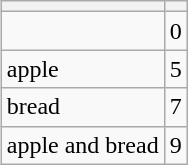<table class="wikitable" style="float:right">
<tr>
<th></th>
<th></th>
</tr>
<tr>
<td></td>
<td>0</td>
</tr>
<tr>
<td>apple</td>
<td>5</td>
</tr>
<tr>
<td>bread</td>
<td>7</td>
</tr>
<tr>
<td>apple and bread</td>
<td>9</td>
</tr>
</table>
